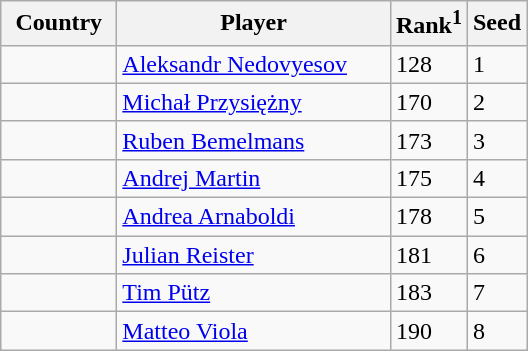<table class="sortable wikitable">
<tr>
<th width="70">Country</th>
<th width="175">Player</th>
<th>Rank<sup>1</sup></th>
<th>Seed</th>
</tr>
<tr>
<td></td>
<td><a href='#'>Aleksandr Nedovyesov</a></td>
<td>128</td>
<td>1</td>
</tr>
<tr>
<td></td>
<td><a href='#'>Michał Przysiężny</a></td>
<td>170</td>
<td>2</td>
</tr>
<tr>
<td></td>
<td><a href='#'>Ruben Bemelmans</a></td>
<td>173</td>
<td>3</td>
</tr>
<tr>
<td></td>
<td><a href='#'>Andrej Martin</a></td>
<td>175</td>
<td>4</td>
</tr>
<tr>
<td></td>
<td><a href='#'>Andrea Arnaboldi</a></td>
<td>178</td>
<td>5</td>
</tr>
<tr>
<td></td>
<td><a href='#'>Julian Reister</a></td>
<td>181</td>
<td>6</td>
</tr>
<tr>
<td></td>
<td><a href='#'>Tim Pütz</a></td>
<td>183</td>
<td>7</td>
</tr>
<tr>
<td></td>
<td><a href='#'>Matteo Viola</a></td>
<td>190</td>
<td>8</td>
</tr>
</table>
